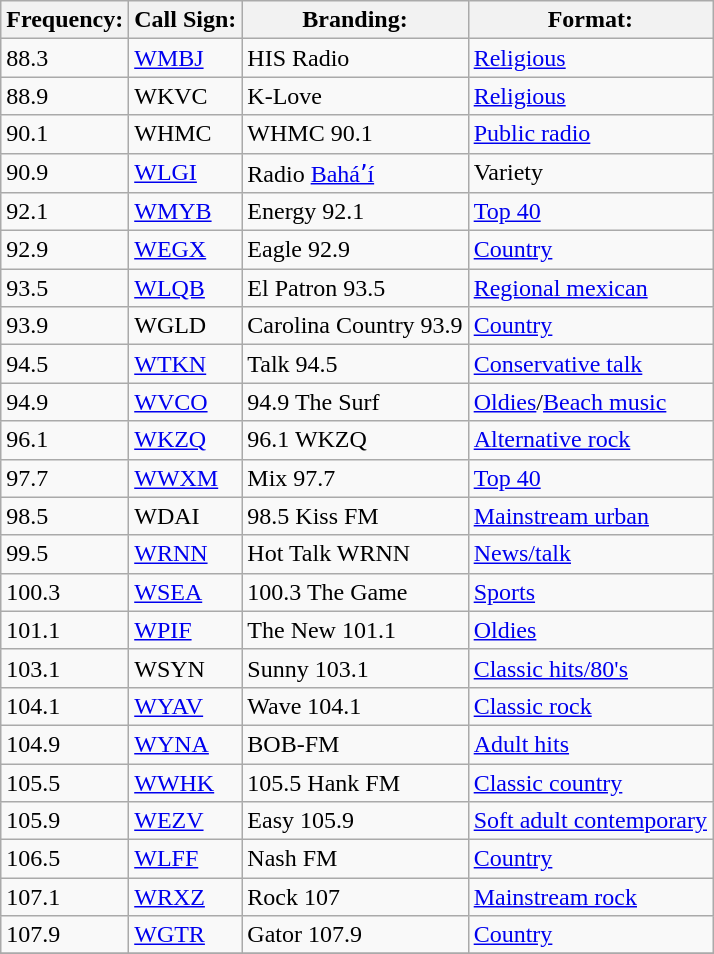<table class="wikitable">
<tr>
<th>Frequency:</th>
<th>Call Sign:</th>
<th>Branding:</th>
<th>Format:</th>
</tr>
<tr>
<td>88.3</td>
<td><a href='#'>WMBJ</a></td>
<td>HIS Radio</td>
<td><a href='#'>Religious</a></td>
</tr>
<tr>
<td>88.9</td>
<td>WKVC</td>
<td>K-Love</td>
<td><a href='#'>Religious</a></td>
</tr>
<tr>
<td>90.1</td>
<td>WHMC</td>
<td>WHMC 90.1</td>
<td><a href='#'>Public radio</a></td>
</tr>
<tr>
<td>90.9</td>
<td><a href='#'>WLGI</a></td>
<td>Radio <a href='#'>Baháʼí</a></td>
<td>Variety</td>
</tr>
<tr>
<td>92.1</td>
<td><a href='#'>WMYB</a></td>
<td>Energy 92.1</td>
<td><a href='#'>Top 40</a></td>
</tr>
<tr>
<td>92.9</td>
<td><a href='#'>WEGX</a></td>
<td>Eagle 92.9</td>
<td><a href='#'>Country</a></td>
</tr>
<tr>
<td>93.5</td>
<td><a href='#'>WLQB</a></td>
<td>El Patron 93.5</td>
<td><a href='#'>Regional mexican</a></td>
</tr>
<tr>
<td>93.9</td>
<td WGLD-FM>WGLD</td>
<td>Carolina Country 93.9</td>
<td><a href='#'>Country</a></td>
</tr>
<tr>
<td>94.5</td>
<td><a href='#'>WTKN</a></td>
<td>Talk 94.5</td>
<td><a href='#'>Conservative talk</a></td>
</tr>
<tr>
<td>94.9</td>
<td><a href='#'>WVCO</a></td>
<td>94.9 The Surf</td>
<td><a href='#'>Oldies</a>/<a href='#'>Beach music</a></td>
</tr>
<tr>
<td>96.1</td>
<td><a href='#'>WKZQ</a></td>
<td>96.1 WKZQ</td>
<td><a href='#'>Alternative rock</a></td>
</tr>
<tr>
<td>97.7</td>
<td><a href='#'>WWXM</a></td>
<td>Mix 97.7</td>
<td><a href='#'>Top 40</a></td>
</tr>
<tr>
<td>98.5</td>
<td>WDAI</td>
<td>98.5 Kiss FM</td>
<td><a href='#'>Mainstream urban</a></td>
</tr>
<tr>
<td>99.5</td>
<td><a href='#'>WRNN</a></td>
<td>Hot Talk WRNN</td>
<td><a href='#'>News/talk</a></td>
</tr>
<tr>
<td>100.3</td>
<td><a href='#'>WSEA</a></td>
<td>100.3 The Game</td>
<td><a href='#'>Sports</a></td>
</tr>
<tr>
<td>101.1</td>
<td><a href='#'>WPIF</a></td>
<td>The New 101.1</td>
<td><a href='#'>Oldies</a></td>
</tr>
<tr>
<td>103.1</td>
<td>WSYN</td>
<td>Sunny 103.1</td>
<td><a href='#'>Classic hits/80's</a></td>
</tr>
<tr>
<td>104.1</td>
<td><a href='#'>WYAV</a></td>
<td>Wave 104.1</td>
<td><a href='#'>Classic rock</a></td>
</tr>
<tr>
<td>104.9</td>
<td><a href='#'>WYNA</a></td>
<td>BOB-FM</td>
<td><a href='#'>Adult hits</a></td>
</tr>
<tr>
<td>105.5</td>
<td><a href='#'>WWHK</a></td>
<td>105.5 Hank FM</td>
<td><a href='#'>Classic country</a></td>
</tr>
<tr>
<td>105.9</td>
<td><a href='#'>WEZV</a></td>
<td>Easy 105.9</td>
<td><a href='#'>Soft adult contemporary</a></td>
</tr>
<tr>
<td>106.5</td>
<td><a href='#'>WLFF</a></td>
<td>Nash FM</td>
<td><a href='#'>Country</a></td>
</tr>
<tr>
<td>107.1</td>
<td><a href='#'>WRXZ</a></td>
<td>Rock 107</td>
<td><a href='#'>Mainstream rock</a></td>
</tr>
<tr>
<td>107.9</td>
<td><a href='#'>WGTR</a></td>
<td>Gator 107.9</td>
<td><a href='#'>Country</a></td>
</tr>
<tr>
</tr>
</table>
